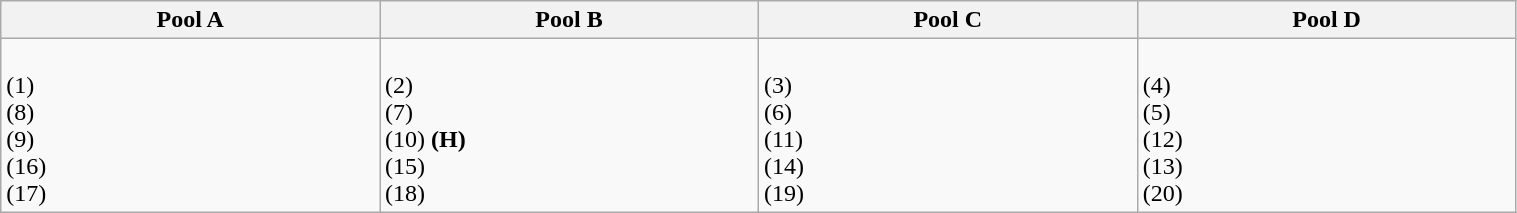<table class="wikitable" width=80%>
<tr>
<th width=25%><strong>Pool A</strong></th>
<th width=25%><strong>Pool B</strong></th>
<th width=25%><strong>Pool C</strong></th>
<th width=25%><strong>Pool D</strong></th>
</tr>
<tr>
<td><br> (1) <br>
 (8) <br>
 (9) <br>
 (16) <br>
 (17) <br></td>
<td><br> (2) <br>
 (7) <br> 
 (10) <strong>(H)</strong><br> 
  (15) <br>
 (18) <br></td>
<td><br> (3) <br> 
 (6) <br>
 (11) <br> 
 (14) <br>
 (19) <br></td>
<td><br> (4) <br>
 (5) <br>
 (12) <br>
 (13) <br>
 (20) <br></td>
</tr>
</table>
